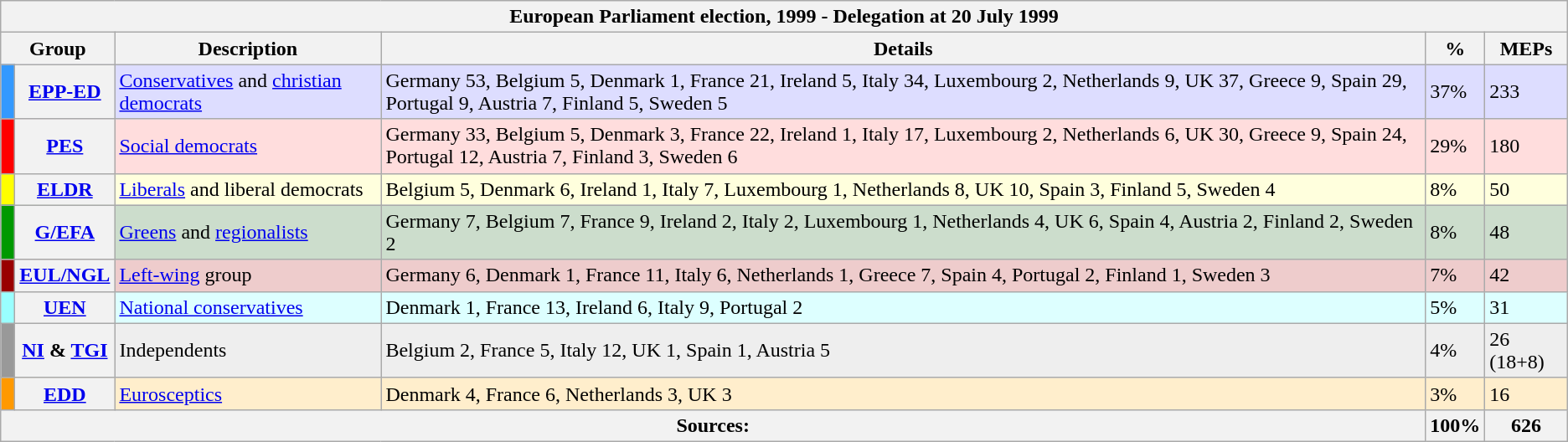<table class="wikitable">
<tr>
<th colspan="6">European Parliament election, 1999 - Delegation at 20 July 1999</th>
</tr>
<tr>
<th colspan="2">Group</th>
<th>Description</th>
<th>Details</th>
<th>%</th>
<th>MEPs</th>
</tr>
<tr BGCOLOR="#DDDDFF">
<th style="background-color:#3399FF; width: 3px;"> </th>
<th><a href='#'>EPP-ED</a></th>
<td><a href='#'>Conservatives</a> and <a href='#'>christian democrats</a></td>
<td>Germany 53, Belgium 5, Denmark 1, France 21, Ireland 5, Italy 34, Luxembourg 2, Netherlands 9, UK 37, Greece 9, Spain 29, Portugal 9, Austria 7, Finland 5, Sweden 5</td>
<td>37%</td>
<td>233</td>
</tr>
<tr BGCOLOR="#FFDDDD">
<th style="background-color:#FF0000; width: 3px;"> </th>
<th><a href='#'>PES</a></th>
<td><a href='#'>Social democrats</a></td>
<td>Germany 33, Belgium 5, Denmark 3, France 22, Ireland 1, Italy 17, Luxembourg 2, Netherlands 6, UK 30, Greece 9, Spain 24, Portugal 12, Austria 7, Finland 3, Sweden 6</td>
<td>29%</td>
<td>180</td>
</tr>
<tr BGCOLOR="#FFFFDD">
<th style="background-color:#FFFF00; width: 3px;"> </th>
<th><a href='#'>ELDR</a></th>
<td><a href='#'>Liberals</a> and liberal democrats</td>
<td>Belgium 5, Denmark 6, Ireland 1, Italy 7, Luxembourg 1, Netherlands 8, UK 10, Spain 3, Finland 5, Sweden 4</td>
<td>8%</td>
<td>50</td>
</tr>
<tr BGCOLOR="#CCDDCC">
<th style="background-color:#009900; width: 3px;"> </th>
<th><a href='#'>G/EFA</a></th>
<td><a href='#'>Greens</a> and <a href='#'>regionalists</a></td>
<td>Germany 7, Belgium 7, France 9, Ireland 2, Italy 2, Luxembourg 1, Netherlands 4, UK 6, Spain 4, Austria 2, Finland 2, Sweden 2</td>
<td>8%</td>
<td>48</td>
</tr>
<tr BGCOLOR="#EECCCC">
<th style="background-color:#990000; width: 3px;"> </th>
<th><a href='#'>EUL/NGL</a></th>
<td><a href='#'>Left-wing</a> group</td>
<td>Germany 6, Denmark 1, France 11, Italy 6, Netherlands 1, Greece 7, Spain 4, Portugal 2, Finland 1, Sweden 3</td>
<td>7%</td>
<td>42</td>
</tr>
<tr BGCOLOR="#DDFFFF">
<th style="background-color:#99FFFF; width: 3px;"> </th>
<th><a href='#'>UEN</a></th>
<td><a href='#'>National conservatives</a></td>
<td>Denmark 1, France 13, Ireland 6, Italy 9, Portugal 2</td>
<td>5%</td>
<td>31</td>
</tr>
<tr BGCOLOR="#EEEEEE">
<th style="background-color:#999999; width: 3px;"> </th>
<th><a href='#'>NI</a> & <a href='#'>TGI</a></th>
<td>Independents</td>
<td>Belgium 2, France 5, Italy 12, UK 1, Spain 1, Austria 5</td>
<td>4%</td>
<td>26 (18+8)</td>
</tr>
<tr BGCOLOR="#FFEECC">
<th style="background-color:#FF9900; width: 3px;"> </th>
<th><a href='#'>EDD</a></th>
<td><a href='#'>Eurosceptics</a></td>
<td>Denmark 4, France 6, Netherlands 3, UK 3</td>
<td>3%</td>
<td>16</td>
</tr>
<tr>
<th colspan="4">Sources: <small></small></th>
<th>100%</th>
<th>626</th>
</tr>
</table>
